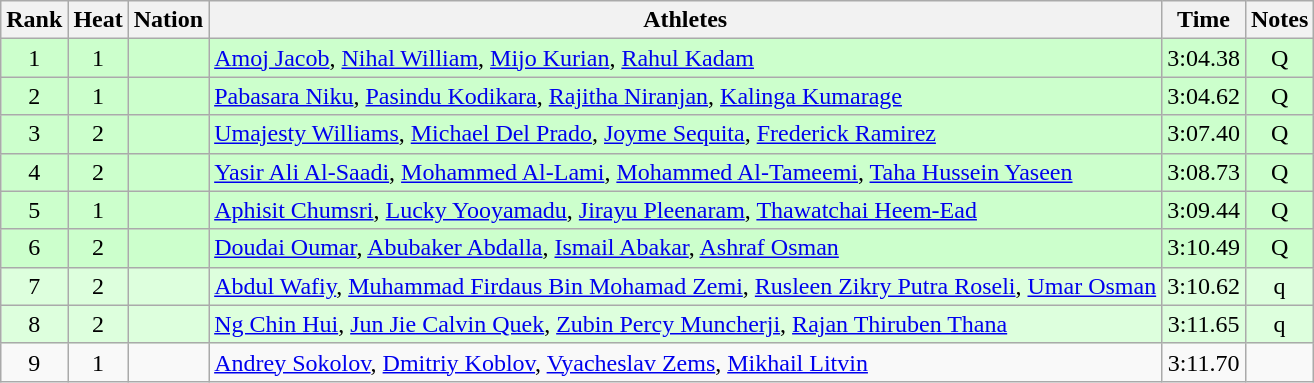<table class="wikitable sortable" style="text-align:center">
<tr>
<th>Rank</th>
<th>Heat</th>
<th>Nation</th>
<th>Athletes</th>
<th>Time</th>
<th>Notes</th>
</tr>
<tr bgcolor=ccffcc>
<td>1</td>
<td>1</td>
<td align=left></td>
<td align=left><a href='#'>Amoj Jacob</a>, <a href='#'>Nihal William</a>, <a href='#'>Mijo Kurian</a>, <a href='#'>Rahul Kadam</a></td>
<td>3:04.38</td>
<td>Q</td>
</tr>
<tr bgcolor=ccffcc>
<td>2</td>
<td>1</td>
<td align=left></td>
<td align=left><a href='#'>Pabasara Niku</a>, <a href='#'>Pasindu Kodikara</a>, <a href='#'>Rajitha Niranjan</a>, <a href='#'>Kalinga Kumarage</a></td>
<td>3:04.62</td>
<td>Q</td>
</tr>
<tr bgcolor=ccffcc>
<td>3</td>
<td>2</td>
<td align=left></td>
<td align=left><a href='#'>Umajesty Williams</a>, <a href='#'>Michael Del Prado</a>, <a href='#'>Joyme Sequita</a>, <a href='#'>Frederick Ramirez</a></td>
<td>3:07.40</td>
<td>Q</td>
</tr>
<tr bgcolor=ccffcc>
<td>4</td>
<td>2</td>
<td align=left></td>
<td align=left><a href='#'>Yasir Ali Al-Saadi</a>, <a href='#'>Mohammed Al-Lami</a>, <a href='#'>Mohammed Al-Tameemi</a>, <a href='#'>Taha Hussein Yaseen</a></td>
<td>3:08.73</td>
<td>Q</td>
</tr>
<tr bgcolor=ccffcc>
<td>5</td>
<td>1</td>
<td align=left></td>
<td align=left><a href='#'>Aphisit Chumsri</a>, <a href='#'>Lucky Yooyamadu</a>, <a href='#'>Jirayu Pleenaram</a>, <a href='#'>Thawatchai Heem-Ead</a></td>
<td>3:09.44</td>
<td>Q</td>
</tr>
<tr bgcolor=ccffcc>
<td>6</td>
<td>2</td>
<td align=left></td>
<td align=left><a href='#'>Doudai Oumar</a>, <a href='#'>Abubaker Abdalla</a>, <a href='#'>Ismail Abakar</a>, <a href='#'>Ashraf Osman</a></td>
<td>3:10.49</td>
<td>Q</td>
</tr>
<tr bgcolor=ddffdd>
<td>7</td>
<td>2</td>
<td align=left></td>
<td align=left><a href='#'>Abdul Wafiy</a>, <a href='#'>Muhammad Firdaus Bin Mohamad Zemi</a>, <a href='#'>Rusleen Zikry Putra Roseli</a>, <a href='#'>Umar Osman</a></td>
<td>3:10.62</td>
<td>q</td>
</tr>
<tr bgcolor=ddffdd>
<td>8</td>
<td>2</td>
<td align=left></td>
<td align=left><a href='#'>Ng Chin Hui</a>, <a href='#'>Jun Jie Calvin Quek</a>, <a href='#'>Zubin Percy Muncherji</a>, <a href='#'>Rajan Thiruben Thana</a></td>
<td>3:11.65</td>
<td>q</td>
</tr>
<tr>
<td>9</td>
<td>1</td>
<td align=left></td>
<td align=left><a href='#'>Andrey Sokolov</a>, <a href='#'>Dmitriy Koblov</a>, <a href='#'>Vyacheslav Zems</a>, <a href='#'>Mikhail Litvin</a></td>
<td>3:11.70</td>
<td></td>
</tr>
</table>
